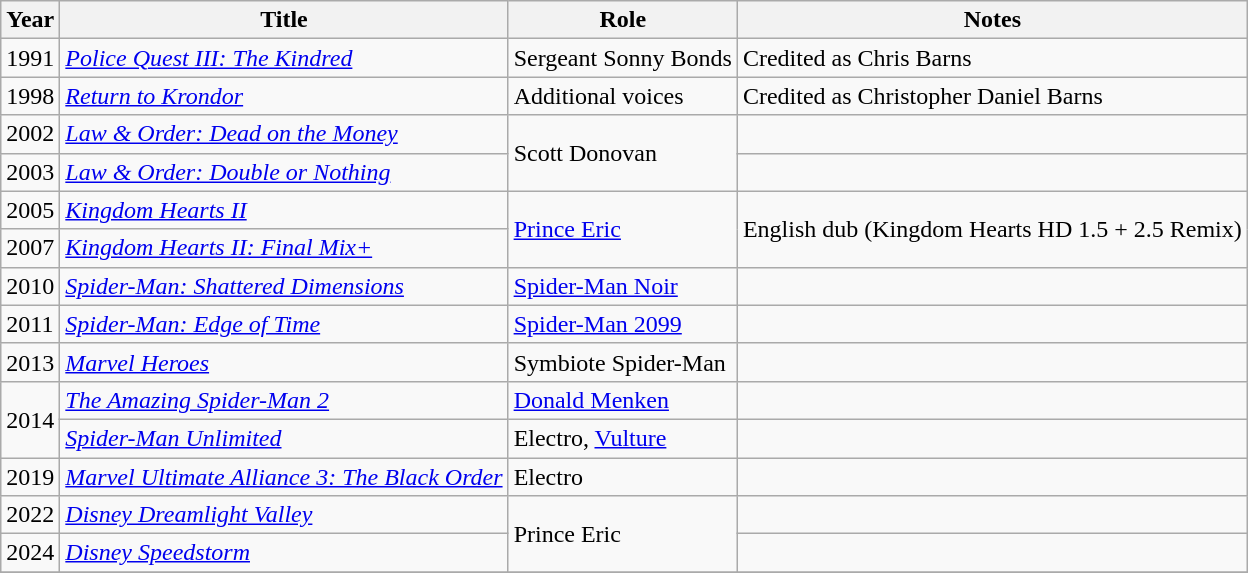<table class="wikitable sortable">
<tr>
<th>Year</th>
<th>Title</th>
<th>Role</th>
<th class="unsortable">Notes</th>
</tr>
<tr>
<td>1991</td>
<td><em><a href='#'>Police Quest III: The Kindred</a></em></td>
<td>Sergeant Sonny Bonds</td>
<td>Credited as Chris Barns</td>
</tr>
<tr>
<td>1998</td>
<td><em><a href='#'>Return to Krondor</a></em></td>
<td>Additional voices</td>
<td>Credited as Christopher Daniel Barns</td>
</tr>
<tr>
<td>2002</td>
<td><em><a href='#'>Law & Order: Dead on the Money</a></em></td>
<td rowspan="2">Scott Donovan</td>
<td></td>
</tr>
<tr>
<td>2003</td>
<td><em><a href='#'>Law & Order: Double or Nothing</a></em></td>
<td></td>
</tr>
<tr>
<td>2005</td>
<td><em><a href='#'>Kingdom Hearts II</a></em></td>
<td rowspan="2"><a href='#'>Prince Eric</a></td>
<td rowspan="2">English dub (Kingdom Hearts HD 1.5 + 2.5 Remix)</td>
</tr>
<tr>
<td>2007</td>
<td><em><a href='#'>Kingdom Hearts II: Final Mix+</a></em></td>
</tr>
<tr>
<td>2010</td>
<td><em><a href='#'>Spider-Man: Shattered Dimensions</a></em></td>
<td><a href='#'>Spider-Man Noir</a></td>
<td></td>
</tr>
<tr>
<td>2011</td>
<td><em><a href='#'>Spider-Man: Edge of Time</a></em></td>
<td><a href='#'>Spider-Man 2099</a></td>
<td></td>
</tr>
<tr>
<td>2013</td>
<td><em><a href='#'>Marvel Heroes</a></em></td>
<td>Symbiote Spider-Man</td>
<td></td>
</tr>
<tr>
<td rowspan="2">2014</td>
<td><em><a href='#'>The Amazing Spider-Man 2</a></em></td>
<td><a href='#'>Donald Menken</a></td>
<td></td>
</tr>
<tr>
<td><em><a href='#'>Spider-Man Unlimited</a></em></td>
<td>Electro, <a href='#'>Vulture</a></td>
<td></td>
</tr>
<tr>
<td>2019</td>
<td><em><a href='#'>Marvel Ultimate Alliance 3: The Black Order</a></em></td>
<td>Electro</td>
<td></td>
</tr>
<tr>
<td>2022</td>
<td><em><a href='#'>Disney Dreamlight Valley</a></em></td>
<td rowspan="2">Prince Eric</td>
<td></td>
</tr>
<tr>
<td>2024</td>
<td><em><a href='#'>Disney Speedstorm</a></em></td>
<td></td>
</tr>
<tr>
</tr>
</table>
